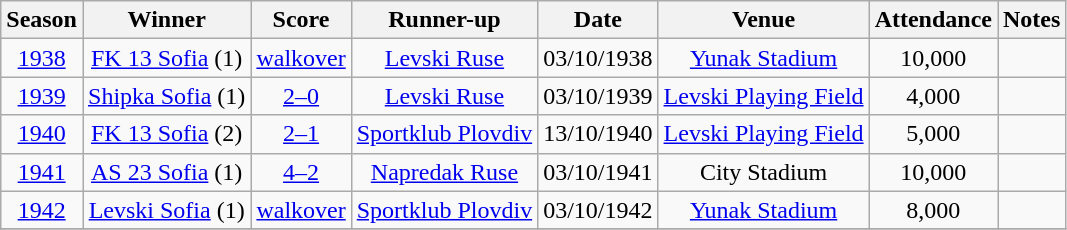<table class="wikitable sortable" style="text-align: center;">
<tr>
<th>Season</th>
<th>Winner</th>
<th>Score</th>
<th>Runner-up</th>
<th>Date</th>
<th>Venue</th>
<th>Attendance</th>
<th>Notes</th>
</tr>
<tr>
<td><a href='#'>1938</a></td>
<td><a href='#'>FK 13 Sofia</a> (1)</td>
<td><a href='#'>walkover</a></td>
<td><a href='#'>Levski Ruse</a></td>
<td>03/10/1938</td>
<td><a href='#'>Yunak Stadium</a></td>
<td>10,000</td>
<td></td>
</tr>
<tr>
<td><a href='#'>1939</a></td>
<td><a href='#'>Shipka Sofia</a> (1)</td>
<td><a href='#'>2–0</a></td>
<td><a href='#'>Levski Ruse</a></td>
<td>03/10/1939</td>
<td><a href='#'>Levski Playing Field</a></td>
<td>4,000</td>
<td></td>
</tr>
<tr>
<td><a href='#'>1940</a></td>
<td><a href='#'>FK 13 Sofia</a> (2)</td>
<td><a href='#'>2–1</a></td>
<td><a href='#'>Sportklub Plovdiv</a></td>
<td>13/10/1940</td>
<td><a href='#'>Levski Playing Field</a></td>
<td>5,000</td>
<td></td>
</tr>
<tr>
<td><a href='#'>1941</a></td>
<td><a href='#'>AS 23 Sofia</a> (1)</td>
<td><a href='#'>4–2</a></td>
<td><a href='#'>Napredak Ruse</a></td>
<td>03/10/1941</td>
<td>City Stadium</td>
<td>10,000</td>
<td></td>
</tr>
<tr>
<td><a href='#'>1942</a></td>
<td><a href='#'>Levski Sofia</a> (1)</td>
<td><a href='#'>walkover</a></td>
<td><a href='#'>Sportklub Plovdiv</a></td>
<td>03/10/1942</td>
<td><a href='#'>Yunak Stadium</a></td>
<td>8,000</td>
<td></td>
</tr>
<tr>
</tr>
</table>
